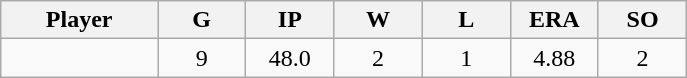<table class="wikitable sortable">
<tr>
<th bgcolor="#DDDDFF" width="16%">Player</th>
<th bgcolor="#DDDDFF" width="9%">G</th>
<th bgcolor="#DDDDFF" width="9%">IP</th>
<th bgcolor="#DDDDFF" width="9%">W</th>
<th bgcolor="#DDDDFF" width="9%">L</th>
<th bgcolor="#DDDDFF" width="9%">ERA</th>
<th bgcolor="#DDDDFF" width="9%">SO</th>
</tr>
<tr align="center">
<td></td>
<td>9</td>
<td>48.0</td>
<td>2</td>
<td>1</td>
<td>4.88</td>
<td>2</td>
</tr>
</table>
